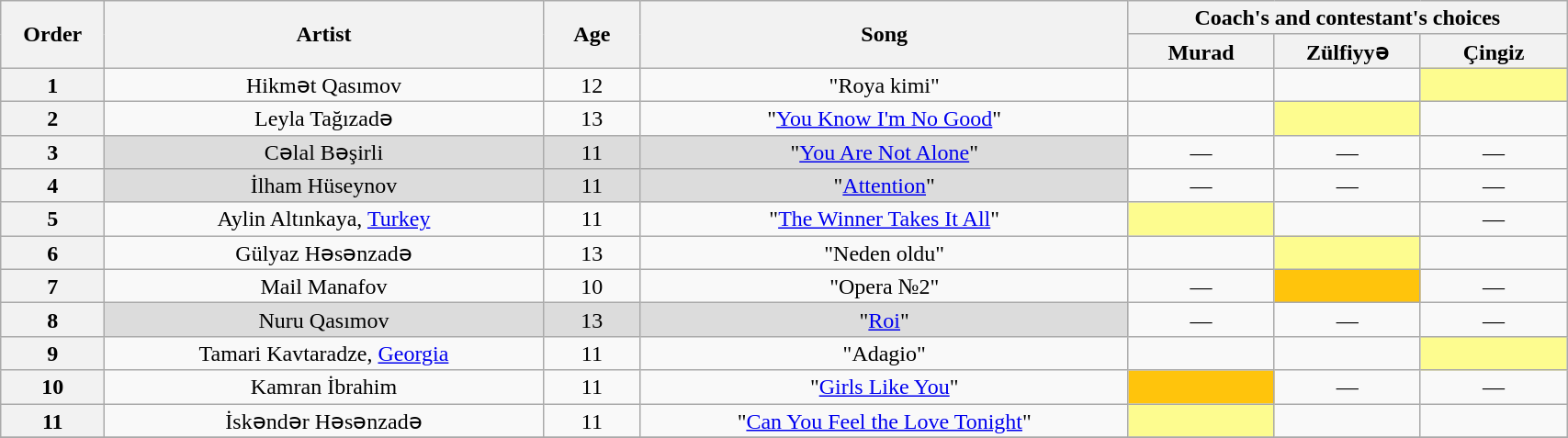<table class="wikitable" style="text-align:center; line-height:17px; width:90%;">
<tr>
<th scope="col" rowspan="2" style="width:04%;">Order</th>
<th scope="col" rowspan="2" style="width:18%;">Artist</th>
<th scope="col" rowspan="2" style="width:04%;">Age</th>
<th scope="col" rowspan="2" style="width:20%;">Song</th>
<th scope="col" colspan="3" style="width:27%;">Coach's and contestant's choices</th>
</tr>
<tr>
<th style="width:06%;">Murad</th>
<th style="width:06%;">Zülfiyyə</th>
<th style="width:06%;">Çingiz</th>
</tr>
<tr>
<th>1</th>
<td>Hikmət Qasımov</td>
<td>12</td>
<td>"Roya kimi"</td>
<td><strong></strong></td>
<td><strong></strong></td>
<td style="background:#fdfc8f;"><strong></strong></td>
</tr>
<tr>
<th>2</th>
<td>Leyla Tağızadə</td>
<td>13</td>
<td>"<a href='#'>You Know I'm No Good</a>"</td>
<td><strong></strong></td>
<td style="background:#fdfc8f;"><strong></strong></td>
<td><strong></strong></td>
</tr>
<tr>
<th>3</th>
<td style="background:#DCDCDC;">Cəlal Bəşirli</td>
<td style="background:#DCDCDC;">11</td>
<td style="background:#DCDCDC;">"<a href='#'>You Are Not Alone</a>"</td>
<td>—</td>
<td>—</td>
<td>—</td>
</tr>
<tr>
<th>4</th>
<td style="background:#DCDCDC;">İlham Hüseynov</td>
<td style="background:#DCDCDC;">11</td>
<td style="background:#DCDCDC;">"<a href='#'>Attention</a>"</td>
<td>—</td>
<td>—</td>
<td>—</td>
</tr>
<tr>
<th>5</th>
<td>Aylin Altınkaya, <a href='#'>Turkey</a></td>
<td>11</td>
<td>"<a href='#'>The Winner Takes It All</a>"</td>
<td style="background:#fdfc8f;"><strong></strong></td>
<td><strong></strong></td>
<td>—</td>
</tr>
<tr>
<th>6</th>
<td>Gülyaz Həsənzadə</td>
<td>13</td>
<td>"Neden oldu"</td>
<td><strong></strong></td>
<td style="background:#fdfc8f;"><strong></strong></td>
<td><strong></strong></td>
</tr>
<tr>
<th>7</th>
<td>Mail Manafov</td>
<td>10</td>
<td>"Opera №2"</td>
<td>—</td>
<td style="background:#FFC40C;"><strong></strong></td>
<td>—</td>
</tr>
<tr>
<th>8</th>
<td style="background:#DCDCDC;">Nuru Qasımov</td>
<td style="background:#DCDCDC;">13</td>
<td style="background:#DCDCDC;">"<a href='#'>Roi</a>"</td>
<td>—</td>
<td>—</td>
<td>—</td>
</tr>
<tr>
<th>9</th>
<td>Tamari Kavtaradze, <a href='#'>Georgia</a></td>
<td>11</td>
<td>"Adagio"</td>
<td><strong></strong></td>
<td><strong></strong></td>
<td style="background:#fdfc8f;"><strong></strong></td>
</tr>
<tr>
<th>10</th>
<td>Kamran İbrahim</td>
<td>11</td>
<td>"<a href='#'>Girls Like You</a>"</td>
<td style="background:#FFC40C;"><strong></strong></td>
<td>—</td>
<td>—</td>
</tr>
<tr>
<th>11</th>
<td>İskəndər Həsənzadə</td>
<td>11</td>
<td>"<a href='#'>Can You Feel the Love Tonight</a>"</td>
<td style="background:#fdfc8f;"><strong></strong></td>
<td><strong></strong></td>
<td><strong></strong></td>
</tr>
<tr>
</tr>
</table>
